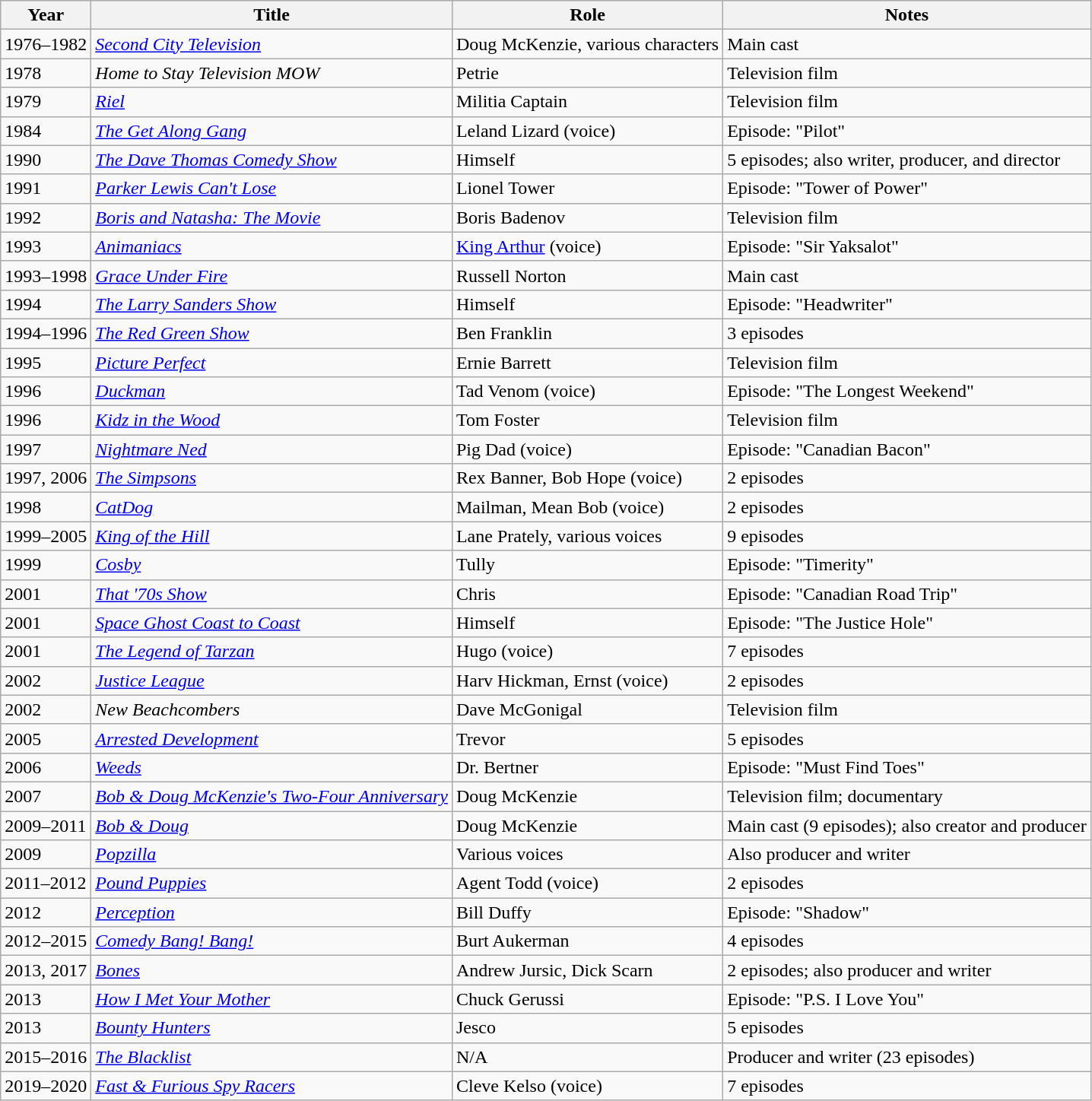<table class="wikitable sortable">
<tr>
<th>Year</th>
<th>Title</th>
<th>Role</th>
<th>Notes</th>
</tr>
<tr>
<td>1976–1982</td>
<td><em><a href='#'>Second City Television</a></em></td>
<td>Doug McKenzie, various characters</td>
<td>Main cast</td>
</tr>
<tr>
<td>1978</td>
<td><em>Home to Stay Television MOW</em></td>
<td>Petrie</td>
<td>Television film</td>
</tr>
<tr>
<td>1979</td>
<td><em><a href='#'>Riel</a></em></td>
<td>Militia Captain</td>
<td>Television film</td>
</tr>
<tr>
<td>1984</td>
<td data-sort-value="Get Along Gang, The"><em><a href='#'>The Get Along Gang</a></em></td>
<td>Leland Lizard (voice)</td>
<td>Episode: "Pilot"</td>
</tr>
<tr>
<td>1990</td>
<td data-sort-value="Dave Thomas Comedy Show, The"><em><a href='#'>The Dave Thomas Comedy Show</a></em></td>
<td>Himself</td>
<td>5 episodes; also writer, producer, and director</td>
</tr>
<tr>
<td>1991</td>
<td><em><a href='#'>Parker Lewis Can't Lose</a></em></td>
<td>Lionel Tower</td>
<td>Episode: "Tower of Power"</td>
</tr>
<tr>
<td>1992</td>
<td><em><a href='#'>Boris and Natasha: The Movie</a></em></td>
<td>Boris Badenov</td>
<td>Television film</td>
</tr>
<tr>
<td>1993</td>
<td><em><a href='#'>Animaniacs</a></em></td>
<td><a href='#'>King Arthur</a> (voice)</td>
<td>Episode: "Sir Yaksalot"</td>
</tr>
<tr>
<td>1993–1998</td>
<td><em><a href='#'>Grace Under Fire</a></em></td>
<td>Russell Norton</td>
<td>Main cast</td>
</tr>
<tr>
<td>1994</td>
<td data-sort-value="Larry Sanders Show, The"><em><a href='#'>The Larry Sanders Show</a></em></td>
<td>Himself</td>
<td>Episode: "Headwriter"</td>
</tr>
<tr>
<td>1994–1996</td>
<td data-sort-value="Red Green Show, The"><em><a href='#'>The Red Green Show</a></em></td>
<td>Ben Franklin</td>
<td>3 episodes</td>
</tr>
<tr>
<td>1995</td>
<td><em><a href='#'>Picture Perfect</a></em></td>
<td>Ernie Barrett</td>
<td>Television film</td>
</tr>
<tr>
<td>1996</td>
<td><em><a href='#'>Duckman</a></em></td>
<td>Tad Venom (voice)</td>
<td>Episode: "The Longest Weekend"</td>
</tr>
<tr>
<td>1996</td>
<td><em><a href='#'>Kidz in the Wood</a></em></td>
<td>Tom Foster</td>
<td>Television film</td>
</tr>
<tr>
<td>1997</td>
<td><em><a href='#'>Nightmare Ned</a></em></td>
<td>Pig Dad (voice)</td>
<td>Episode: "Canadian Bacon"</td>
</tr>
<tr>
<td>1997, 2006</td>
<td data-sort-value="Simpsons, The"><em><a href='#'>The Simpsons</a></em></td>
<td>Rex Banner, Bob Hope (voice)</td>
<td>2 episodes</td>
</tr>
<tr>
<td>1998</td>
<td><em><a href='#'>CatDog</a></em></td>
<td>Mailman, Mean Bob (voice)</td>
<td>2 episodes</td>
</tr>
<tr>
<td>1999–2005</td>
<td><em><a href='#'>King of the Hill</a></em></td>
<td>Lane Prately, various voices</td>
<td>9 episodes</td>
</tr>
<tr>
<td>1999</td>
<td><em><a href='#'>Cosby</a></em></td>
<td>Tully</td>
<td>Episode: "Timerity"</td>
</tr>
<tr>
<td>2001</td>
<td><em><a href='#'>That '70s Show</a></em></td>
<td>Chris</td>
<td>Episode: "Canadian Road Trip"</td>
</tr>
<tr>
<td>2001</td>
<td><em><a href='#'>Space Ghost Coast to Coast</a></em></td>
<td>Himself</td>
<td>Episode: "The Justice Hole"</td>
</tr>
<tr>
<td>2001</td>
<td data-sort-value="Legend of Tarzan, The"><em><a href='#'>The Legend of Tarzan</a></em></td>
<td>Hugo (voice)</td>
<td>7 episodes</td>
</tr>
<tr>
<td>2002</td>
<td><em><a href='#'>Justice League</a></em></td>
<td>Harv Hickman, Ernst (voice)</td>
<td>2 episodes</td>
</tr>
<tr>
<td>2002</td>
<td><em>New Beachcombers</em></td>
<td>Dave McGonigal</td>
<td>Television film</td>
</tr>
<tr>
<td>2005</td>
<td><em><a href='#'>Arrested Development</a></em></td>
<td>Trevor</td>
<td>5 episodes</td>
</tr>
<tr>
<td>2006</td>
<td><em><a href='#'>Weeds</a></em></td>
<td>Dr. Bertner</td>
<td>Episode: "Must Find Toes"</td>
</tr>
<tr>
<td>2007</td>
<td><em><a href='#'>Bob & Doug McKenzie's Two-Four Anniversary</a></em></td>
<td>Doug McKenzie</td>
<td>Television film; documentary</td>
</tr>
<tr>
<td>2009–2011</td>
<td><em><a href='#'>Bob & Doug</a></em></td>
<td>Doug McKenzie</td>
<td>Main cast (9 episodes); also creator and producer</td>
</tr>
<tr>
<td>2009</td>
<td><em><a href='#'>Popzilla</a></em></td>
<td>Various voices</td>
<td>Also producer and writer</td>
</tr>
<tr>
<td>2011–2012</td>
<td><em><a href='#'>Pound Puppies</a></em></td>
<td>Agent Todd (voice)</td>
<td>2 episodes</td>
</tr>
<tr>
<td>2012</td>
<td><em><a href='#'>Perception</a></em></td>
<td>Bill Duffy</td>
<td>Episode: "Shadow"</td>
</tr>
<tr>
<td>2012–2015</td>
<td><em><a href='#'>Comedy Bang! Bang!</a></em></td>
<td>Burt Aukerman</td>
<td>4 episodes</td>
</tr>
<tr>
<td>2013, 2017</td>
<td><em><a href='#'>Bones</a></em></td>
<td>Andrew Jursic, Dick Scarn</td>
<td>2 episodes; also producer and writer</td>
</tr>
<tr>
<td>2013</td>
<td><em><a href='#'>How I Met Your Mother</a></em></td>
<td>Chuck Gerussi</td>
<td>Episode: "P.S. I Love You"</td>
</tr>
<tr>
<td>2013</td>
<td><em><a href='#'>Bounty Hunters</a></em></td>
<td>Jesco</td>
<td>5 episodes</td>
</tr>
<tr>
<td>2015–2016</td>
<td data-sort-value="Blacklist, The"><em><a href='#'>The Blacklist</a></em></td>
<td>N/A</td>
<td>Producer and writer (23 episodes)</td>
</tr>
<tr>
<td>2019–2020</td>
<td><em><a href='#'>Fast & Furious Spy Racers</a></em></td>
<td>Cleve Kelso (voice)</td>
<td>7 episodes</td>
</tr>
</table>
